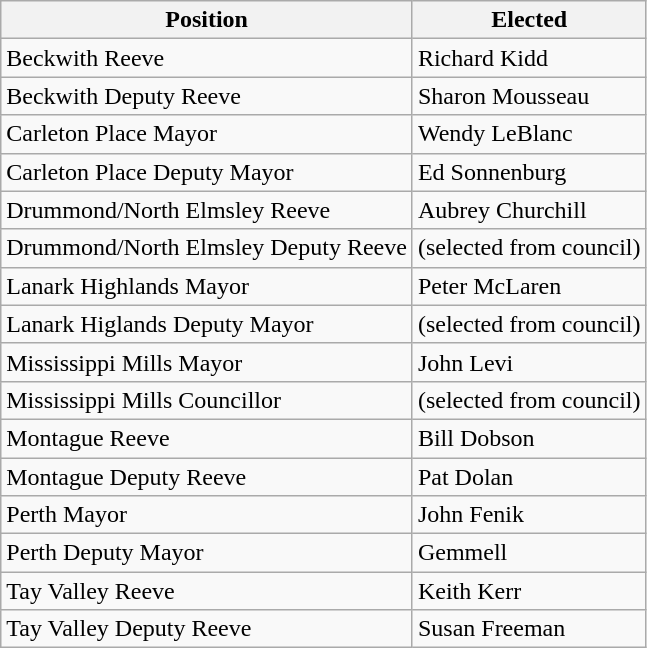<table class="wikitable">
<tr>
<th>Position</th>
<th>Elected</th>
</tr>
<tr>
<td>Beckwith Reeve</td>
<td>Richard Kidd</td>
</tr>
<tr>
<td>Beckwith Deputy Reeve</td>
<td>Sharon Mousseau</td>
</tr>
<tr>
<td>Carleton Place Mayor</td>
<td>Wendy LeBlanc</td>
</tr>
<tr>
<td>Carleton Place Deputy Mayor</td>
<td>Ed Sonnenburg</td>
</tr>
<tr>
<td>Drummond/North Elmsley Reeve</td>
<td>Aubrey Churchill</td>
</tr>
<tr>
<td>Drummond/North Elmsley Deputy Reeve</td>
<td>(selected from council)</td>
</tr>
<tr>
<td>Lanark Highlands Mayor</td>
<td>Peter McLaren</td>
</tr>
<tr>
<td>Lanark Higlands Deputy Mayor</td>
<td>(selected from council)</td>
</tr>
<tr>
<td>Mississippi Mills Mayor</td>
<td>John Levi</td>
</tr>
<tr>
<td>Mississippi Mills Councillor</td>
<td>(selected from council)</td>
</tr>
<tr>
<td>Montague Reeve</td>
<td>Bill Dobson</td>
</tr>
<tr>
<td>Montague Deputy Reeve</td>
<td>Pat Dolan</td>
</tr>
<tr>
<td>Perth Mayor</td>
<td>John Fenik</td>
</tr>
<tr>
<td>Perth Deputy Mayor</td>
<td>Gemmell</td>
</tr>
<tr>
<td>Tay Valley Reeve</td>
<td>Keith Kerr</td>
</tr>
<tr>
<td>Tay Valley Deputy Reeve</td>
<td>Susan Freeman</td>
</tr>
</table>
